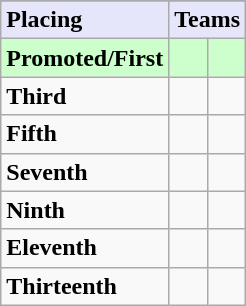<table class=wikitable>
<tr>
</tr>
<tr style="background: #E6E6FA;">
<td><strong>Placing</strong></td>
<td colspan="2" style="text-align:center"><strong>Teams</strong></td>
</tr>
<tr style="background: #ccffcc;">
<td><strong>Promoted/First</strong></td>
<td><strong></strong></td>
<td><strong></strong></td>
</tr>
<tr>
<td><strong>Third</strong></td>
<td></td>
<td></td>
</tr>
<tr>
<td><strong>Fifth</strong></td>
<td></td>
<td></td>
</tr>
<tr>
<td><strong>Seventh</strong></td>
<td></td>
<td></td>
</tr>
<tr>
<td><strong>Ninth</strong></td>
<td></td>
<td></td>
</tr>
<tr>
<td><strong>Eleventh</strong></td>
<td></td>
<td></td>
</tr>
<tr>
<td><strong>Thirteenth</strong></td>
<td></td>
<td></td>
</tr>
</table>
